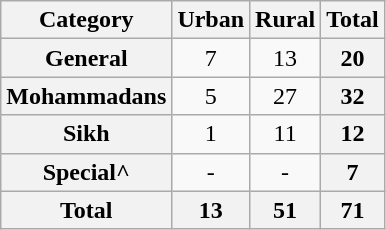<table class="wikitable" style="text-align:center">
<tr>
<th>Category</th>
<th>Urban</th>
<th>Rural</th>
<th>Total</th>
</tr>
<tr>
<th>General</th>
<td>7</td>
<td>13</td>
<th>20</th>
</tr>
<tr>
<th>Mohammadans</th>
<td>5</td>
<td>27</td>
<th>32</th>
</tr>
<tr>
<th>Sikh</th>
<td>1</td>
<td>11</td>
<th>12</th>
</tr>
<tr>
<th>Special^</th>
<td>-</td>
<td>-</td>
<th>7</th>
</tr>
<tr>
<th>Total</th>
<th>13</th>
<th>51</th>
<th>71</th>
</tr>
</table>
